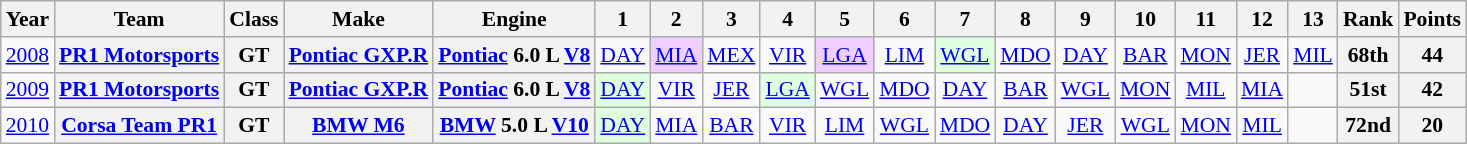<table class="wikitable" style="text-align:center; font-size:90%">
<tr>
<th>Year</th>
<th>Team</th>
<th>Class</th>
<th>Make</th>
<th>Engine</th>
<th>1</th>
<th>2</th>
<th>3</th>
<th>4</th>
<th>5</th>
<th>6</th>
<th>7</th>
<th>8</th>
<th>9</th>
<th>10</th>
<th>11</th>
<th>12</th>
<th>13</th>
<th>Rank</th>
<th>Points</th>
</tr>
<tr>
<td><a href='#'>2008</a></td>
<th><a href='#'>PR1 Motorsports</a></th>
<th>GT</th>
<th><a href='#'>Pontiac GXP.R</a></th>
<th><a href='#'>Pontiac</a> 6.0 L <a href='#'>V8</a></th>
<td style="background:#;"><a href='#'>DAY</a><br></td>
<td style="background:#EFCFFF;"><a href='#'>MIA</a><br></td>
<td style="background:#;"><a href='#'>MEX</a><br></td>
<td style="background:#;"><a href='#'>VIR</a><br></td>
<td style="background:#EFCFFF;"><a href='#'>LGA</a><br></td>
<td style="background:#;"><a href='#'>LIM</a><br></td>
<td style="background:#DFFFDF;"><a href='#'>WGL</a><br></td>
<td style="background:#;"><a href='#'>MDO</a><br></td>
<td style="background:#;"><a href='#'>DAY</a><br></td>
<td style="background:#;"><a href='#'>BAR</a><br></td>
<td style="background:#;"><a href='#'>MON</a><br></td>
<td style="background:#;"><a href='#'>JER</a><br></td>
<td style="background:#;"><a href='#'>MIL</a><br></td>
<th>68th</th>
<th>44</th>
</tr>
<tr>
<td><a href='#'>2009</a></td>
<th><a href='#'>PR1 Motorsports</a></th>
<th>GT</th>
<th><a href='#'>Pontiac GXP.R</a></th>
<th><a href='#'>Pontiac</a> 6.0 L <a href='#'>V8</a></th>
<td style="background:#DFFFDF;"><a href='#'>DAY</a><br></td>
<td style="background:#;"><a href='#'>VIR</a><br></td>
<td style="background:#;"><a href='#'>JER</a><br></td>
<td style="background:#DFFFDF;"><a href='#'>LGA</a><br></td>
<td style="background:#;"><a href='#'>WGL</a><br></td>
<td style="background:#;"><a href='#'>MDO</a><br></td>
<td style="background:#;"><a href='#'>DAY</a><br></td>
<td style="background:#;"><a href='#'>BAR</a><br></td>
<td style="background:#;"><a href='#'>WGL</a><br></td>
<td style="background:#;"><a href='#'>MON</a><br></td>
<td style="background:#;"><a href='#'>MIL</a><br></td>
<td style="background:#;"><a href='#'>MIA</a><br></td>
<td></td>
<th>51st</th>
<th>42</th>
</tr>
<tr>
<td><a href='#'>2010</a></td>
<th><a href='#'>Corsa Team PR1</a></th>
<th>GT</th>
<th><a href='#'>BMW M6</a></th>
<th><a href='#'>BMW</a> 5.0 L <a href='#'>V10</a></th>
<td style="background:#DFFFDF;"><a href='#'>DAY</a><br></td>
<td style="background:#;"><a href='#'>MIA</a><br></td>
<td style="background:#;"><a href='#'>BAR</a><br></td>
<td style="background:#;"><a href='#'>VIR</a><br></td>
<td style="background:#;"><a href='#'>LIM</a><br></td>
<td style="background:#;"><a href='#'>WGL</a><br></td>
<td style="background:#;"><a href='#'>MDO</a><br></td>
<td style="background:#;"><a href='#'>DAY</a><br></td>
<td style="background:#;"><a href='#'>JER</a><br></td>
<td style="background:#;"><a href='#'>WGL</a><br></td>
<td style="background:#;"><a href='#'>MON</a><br></td>
<td style="background:#;"><a href='#'>MIL</a><br></td>
<td></td>
<th>72nd</th>
<th>20</th>
</tr>
</table>
